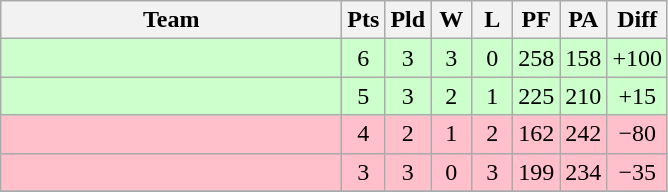<table class=wikitable style="text-align:center">
<tr>
<th width=220>Team</th>
<th width=20>Pts</th>
<th width=20>Pld</th>
<th width=20>W</th>
<th width=20>L</th>
<th width=20>PF</th>
<th width=20>PA</th>
<th width=20>Diff</th>
</tr>
<tr bgcolor=ccffcc>
<td align=left></td>
<td>6</td>
<td>3</td>
<td>3</td>
<td>0</td>
<td>258</td>
<td>158</td>
<td>+100</td>
</tr>
<tr bgcolor=ccffcc>
<td align=left></td>
<td>5</td>
<td>3</td>
<td>2</td>
<td>1</td>
<td>225</td>
<td>210</td>
<td>+15</td>
</tr>
<tr bgcolor=pink>
<td align=left></td>
<td>4</td>
<td>2</td>
<td>1</td>
<td>2</td>
<td>162</td>
<td>242</td>
<td>−80</td>
</tr>
<tr bgcolor=pink>
<td align=left></td>
<td>3</td>
<td>3</td>
<td>0</td>
<td>3</td>
<td>199</td>
<td>234</td>
<td>−35</td>
</tr>
<tr>
</tr>
</table>
